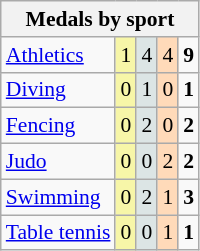<table class="wikitable" style="font-size:90%; text-align:center;">
<tr>
<th colspan="5">Medals by sport</th>
</tr>
<tr>
<td align="left"><a href='#'>Athletics</a></td>
<td style="background:#F7F6A8;">1</td>
<td style="background:#DCE5E5;">4</td>
<td style="background:#FFDAB9;">4</td>
<td><strong>9</strong></td>
</tr>
<tr>
<td align="left"><a href='#'>Diving</a></td>
<td style="background:#F7F6A8;">0</td>
<td style="background:#DCE5E5;">1</td>
<td style="background:#FFDAB9;">0</td>
<td><strong>1</strong></td>
</tr>
<tr>
<td align="left"><a href='#'>Fencing</a></td>
<td style="background:#F7F6A8;">0</td>
<td style="background:#DCE5E5;">2</td>
<td style="background:#FFDAB9;">0</td>
<td><strong>2</strong></td>
</tr>
<tr>
<td align="left"><a href='#'>Judo</a></td>
<td style="background:#F7F6A8;">0</td>
<td style="background:#DCE5E5;">0</td>
<td style="background:#FFDAB9;">2</td>
<td><strong>2</strong></td>
</tr>
<tr>
<td align="left"><a href='#'>Swimming</a></td>
<td style="background:#F7F6A8;">0</td>
<td style="background:#DCE5E5;">2</td>
<td style="background:#FFDAB9;">1</td>
<td><strong>3</strong></td>
</tr>
<tr>
<td align="left"><a href='#'>Table tennis</a></td>
<td style="background:#F7F6A8;">0</td>
<td style="background:#DCE5E5;">0</td>
<td style="background:#FFDAB9;">1</td>
<td><strong>1</strong></td>
</tr>
</table>
